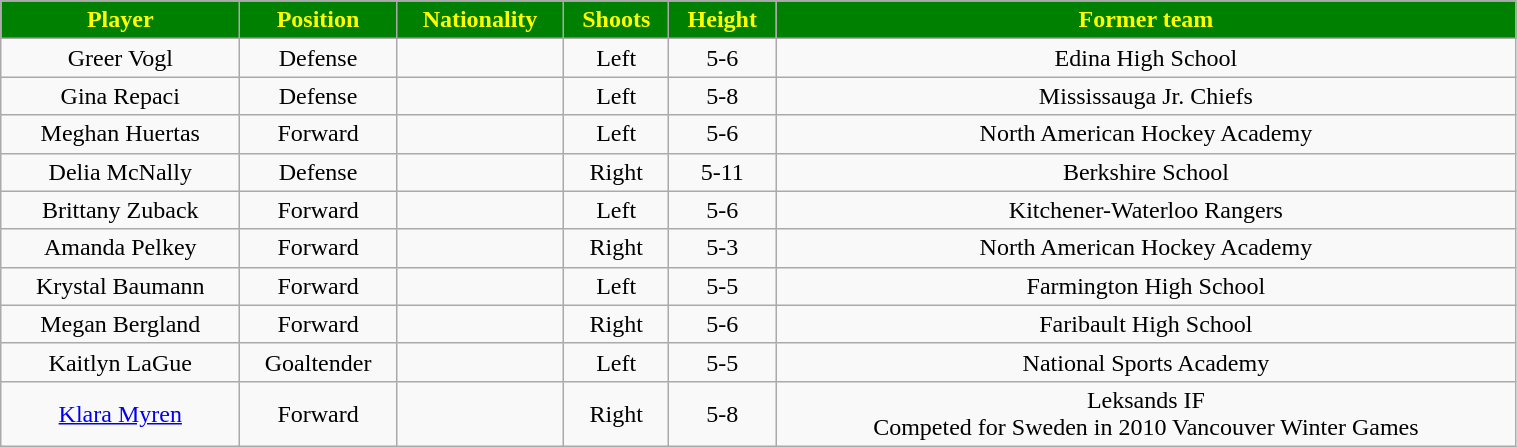<table class="wikitable" style="width:80%;">
<tr style="text-align:center; background:green; color:yellow;">
<td><strong>Player</strong></td>
<td><strong>Position</strong></td>
<td><strong>Nationality</strong></td>
<td><strong>Shoots</strong></td>
<td><strong>Height</strong></td>
<td><strong>Former team</strong></td>
</tr>
<tr style="text-align:center;" bgcolor="">
<td>Greer Vogl</td>
<td>Defense</td>
<td></td>
<td>Left</td>
<td>5-6</td>
<td>Edina High School</td>
</tr>
<tr style="text-align:center;" bgcolor="">
<td>Gina Repaci</td>
<td>Defense</td>
<td></td>
<td>Left</td>
<td>5-8</td>
<td>Mississauga Jr. Chiefs</td>
</tr>
<tr style="text-align:center;" bgcolor="">
<td>Meghan Huertas</td>
<td>Forward</td>
<td></td>
<td>Left</td>
<td>5-6</td>
<td>North American Hockey Academy</td>
</tr>
<tr style="text-align:center;" bgcolor="">
<td>Delia McNally</td>
<td>Defense</td>
<td></td>
<td>Right</td>
<td>5-11</td>
<td>Berkshire School</td>
</tr>
<tr style="text-align:center;" bgcolor="">
<td>Brittany Zuback</td>
<td>Forward</td>
<td></td>
<td>Left</td>
<td>5-6</td>
<td>Kitchener-Waterloo Rangers</td>
</tr>
<tr style="text-align:center;" bgcolor="">
<td>Amanda Pelkey</td>
<td>Forward</td>
<td></td>
<td>Right</td>
<td>5-3</td>
<td>North American Hockey Academy</td>
</tr>
<tr style="text-align:center;" bgcolor="">
<td>Krystal Baumann</td>
<td>Forward</td>
<td></td>
<td>Left</td>
<td>5-5</td>
<td>Farmington High School</td>
</tr>
<tr style="text-align:center;" bgcolor="">
<td>Megan Bergland</td>
<td>Forward</td>
<td></td>
<td>Right</td>
<td>5-6</td>
<td>Faribault High School</td>
</tr>
<tr style="text-align:center;" bgcolor="">
<td>Kaitlyn LaGue</td>
<td>Goaltender</td>
<td></td>
<td>Left</td>
<td>5-5</td>
<td>National Sports Academy</td>
</tr>
<tr style="text-align:center;" bgcolor="">
<td><a href='#'>Klara Myren</a></td>
<td>Forward</td>
<td></td>
<td>Right</td>
<td>5-8</td>
<td>Leksands IF<br>Competed for Sweden in 2010 Vancouver Winter Games</td>
</tr>
</table>
